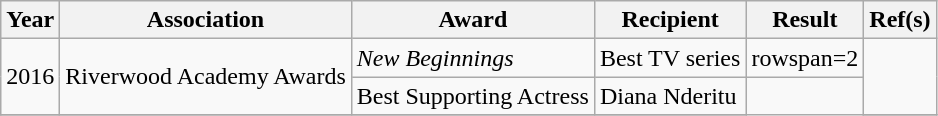<table class="wikitable sortable">
<tr>
<th>Year</th>
<th>Association</th>
<th>Award</th>
<th>Recipient</th>
<th>Result</th>
<th>Ref(s)</th>
</tr>
<tr>
<td rowspan=2>2016</td>
<td rowspan=2>Riverwood Academy Awards</td>
<td><em>New Beginnings</em></td>
<td>Best TV series</td>
<td>rowspan=2 </td>
<td rowspan=2></td>
</tr>
<tr>
<td>Best Supporting Actress</td>
<td>Diana Nderitu</td>
</tr>
<tr>
</tr>
</table>
